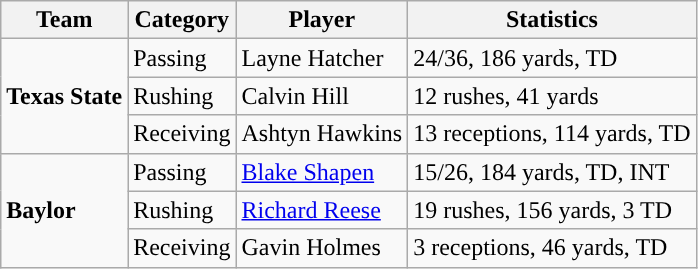<table class="wikitable" style="float: left;">
<tr>
<th>Team</th>
<th>Category</th>
<th>Player</th>
<th>Statistics</th>
</tr>
<tr>
<td rowspan=3><strong>Texas State</strong></td>
<td>Passing</td>
<td>Layne Hatcher</td>
<td>24/36, 186 yards, TD</td>
</tr>
<tr>
<td>Rushing</td>
<td>Calvin Hill</td>
<td>12 rushes, 41 yards</td>
</tr>
<tr>
<td>Receiving</td>
<td>Ashtyn Hawkins</td>
<td>13 receptions, 114 yards, TD</td>
</tr>
<tr>
<td rowspan=3><strong>Baylor</strong></td>
<td>Passing</td>
<td><a href='#'>Blake Shapen</a></td>
<td>15/26, 184 yards, TD, INT</td>
</tr>
<tr>
<td>Rushing</td>
<td><a href='#'>Richard Reese</a></td>
<td>19 rushes, 156 yards, 3 TD</td>
</tr>
<tr>
<td>Receiving</td>
<td>Gavin Holmes</td>
<td>3 receptions, 46 yards, TD</td>
</tr>
</table>
